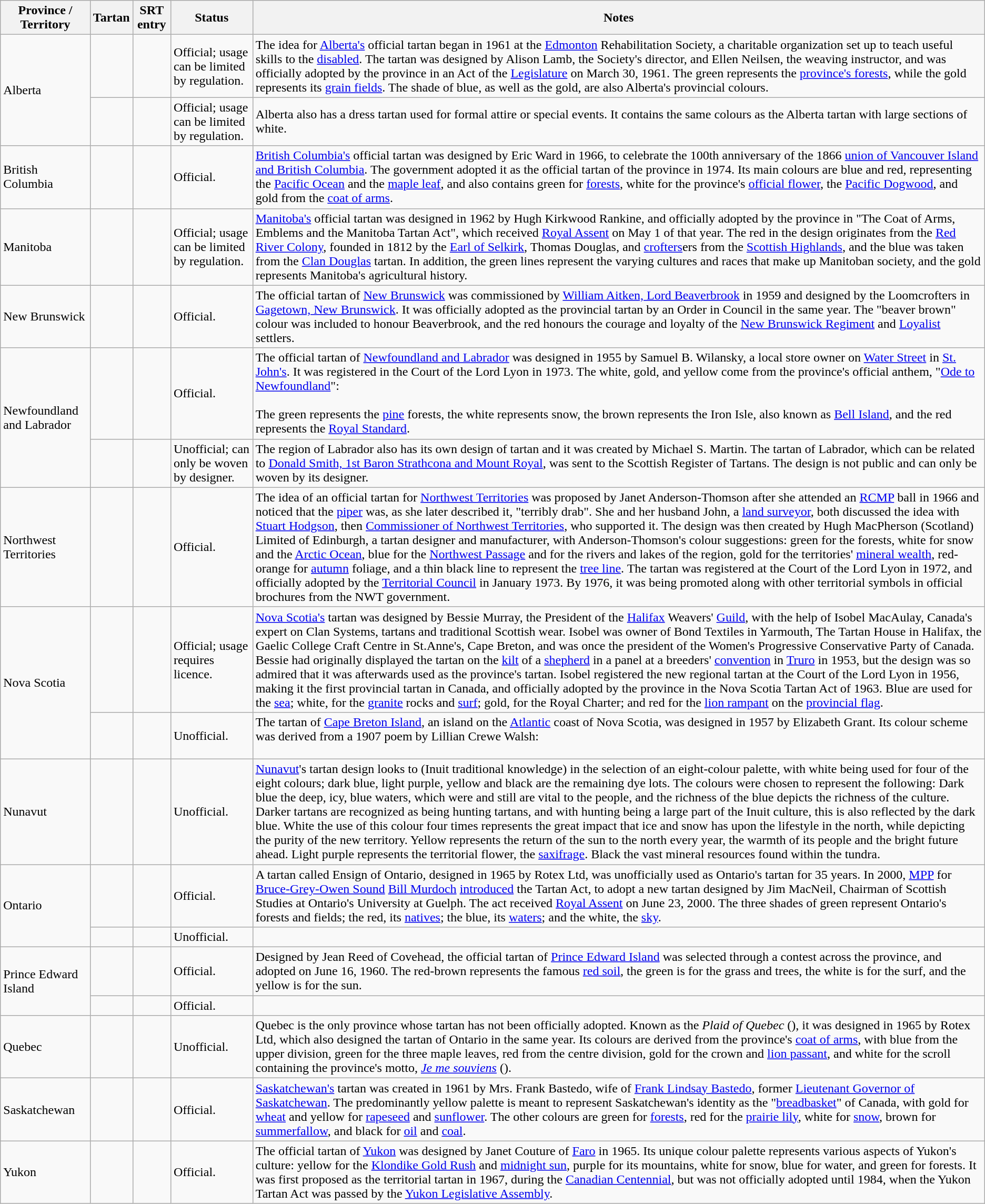<table class="wikitable sortable sticky-header" style=text-align:left;">
<tr>
<th>Province / Territory</th>
<th>Tartan</th>
<th>SRT entry</th>
<th>Status</th>
<th>Notes</th>
</tr>
<tr>
<td rowspan="2">Alberta</td>
<td></td>
<td></td>
<td>Official; usage can be limited by regulation.</td>
<td>The idea for <a href='#'>Alberta's</a> official tartan began in 1961 at the <a href='#'>Edmonton</a> Rehabilitation Society, a charitable organization set up to teach useful skills to the <a href='#'>disabled</a>. The tartan was designed by Alison Lamb, the Society's director, and Ellen Neilsen, the weaving instructor, and was officially adopted by the province in an Act of the <a href='#'>Legislature</a> on March 30, 1961. The green represents the <a href='#'>province's forests</a>, while the gold represents its <a href='#'>grain fields</a>. The shade of blue, as well as the gold, are also Alberta's provincial colours.</td>
</tr>
<tr>
<td></td>
<td></td>
<td>Official; usage can be limited by regulation.</td>
<td>Alberta also has a dress tartan used for formal attire or special events. It contains the same colours as the Alberta tartan with large sections of white.</td>
</tr>
<tr>
<td>British Columbia</td>
<td></td>
<td></td>
<td>Official.</td>
<td><a href='#'>British Columbia's</a> official tartan was designed by Eric Ward in 1966, to celebrate the 100th anniversary of the 1866 <a href='#'>union of Vancouver Island and British Columbia</a>. The government adopted it as the official tartan of the province in 1974. Its main colours are blue and red, representing the <a href='#'>Pacific Ocean</a> and the <a href='#'>maple leaf</a>, and also contains green for <a href='#'>forests</a>, white for the province's <a href='#'>official flower</a>, the <a href='#'>Pacific Dogwood</a>, and gold from the <a href='#'>coat of arms</a>.</td>
</tr>
<tr>
<td>Manitoba</td>
<td></td>
<td></td>
<td>Official; usage can be limited by regulation.</td>
<td><a href='#'>Manitoba's</a> official tartan was designed in 1962 by Hugh Kirkwood Rankine, and officially adopted by the province in "The Coat of Arms, Emblems and the Manitoba Tartan Act", which received <a href='#'>Royal Assent</a> on May 1 of that year. The red in the design originates from the <a href='#'>Red River Colony</a>, founded in 1812 by the <a href='#'>Earl of Selkirk</a>, Thomas Douglas, and <a href='#'>crofters</a>ers from the <a href='#'>Scottish Highlands</a>, and the blue was taken from the <a href='#'>Clan Douglas</a> tartan. In addition, the green lines represent the varying cultures and races that make up Manitoban society, and the gold represents Manitoba's agricultural history.</td>
</tr>
<tr>
<td>New Brunswick</td>
<td></td>
<td></td>
<td>Official.</td>
<td>The official tartan of <a href='#'>New Brunswick</a> was commissioned by <a href='#'>William Aitken, Lord Beaverbrook</a> in 1959 and designed by the Loomcrofters in <a href='#'>Gagetown, New Brunswick</a>. It was officially adopted as the provincial tartan by an Order in Council in the same year. The "beaver brown" colour was included to honour Beaverbrook, and the red honours the courage and loyalty of the <a href='#'>New Brunswick Regiment</a> and <a href='#'>Loyalist</a> settlers.</td>
</tr>
<tr>
<td rowspan="2">Newfoundland and Labrador</td>
<td></td>
<td></td>
<td>Official.</td>
<td>The official tartan of <a href='#'>Newfoundland and Labrador</a> was designed in 1955 by Samuel B. Wilansky, a local store owner on <a href='#'>Water Street</a> in <a href='#'>St. John's</a>. It was registered in the Court of the Lord Lyon in 1973. The white, gold, and yellow come from the province's official anthem, "<a href='#'>Ode to Newfoundland</a>":<br><br>The green represents the <a href='#'>pine</a> forests, the white represents snow, the brown represents the Iron Isle, also known as <a href='#'>Bell Island</a>, and the red represents the <a href='#'>Royal Standard</a>.</td>
</tr>
<tr>
<td></td>
<td></td>
<td>Unofficial; can only be woven by designer.</td>
<td>The region of Labrador also has its own design of tartan and it was created by Michael S. Martin. The tartan of Labrador, which can be related to <a href='#'>Donald Smith, 1st Baron Strathcona and Mount Royal</a>, was sent to the Scottish Register of Tartans. The design is not public and can only be woven by its designer.</td>
</tr>
<tr>
<td>Northwest Territories</td>
<td></td>
<td></td>
<td>Official.</td>
<td>The idea of an official tartan for <a href='#'>Northwest Territories</a> was proposed by Janet Anderson-Thomson after she attended an <a href='#'>RCMP</a> ball in 1966 and noticed that the <a href='#'>piper</a> was, as she later described it, "terribly drab". She and her husband John, a <a href='#'>land surveyor</a>, both discussed the idea with <a href='#'>Stuart Hodgson</a>, then <a href='#'>Commissioner of Northwest Territories</a>, who supported it. The design was then created by Hugh MacPherson (Scotland) Limited of Edinburgh, a tartan designer and manufacturer, with Anderson-Thomson's colour suggestions: green for the forests, white for snow and the <a href='#'>Arctic Ocean</a>, blue for the <a href='#'>Northwest Passage</a> and for the rivers and lakes of the region, gold for the territories' <a href='#'>mineral wealth</a>, red-orange for <a href='#'>autumn</a> foliage, and a thin black line to represent the <a href='#'>tree line</a>. The tartan was registered at the Court of the Lord Lyon in 1972, and officially adopted by the <a href='#'>Territorial Council</a> in January 1973. By 1976, it was being promoted along with other territorial symbols in official brochures from the NWT government.</td>
</tr>
<tr>
<td rowspan="2">Nova Scotia</td>
<td></td>
<td></td>
<td>Official; usage requires licence.</td>
<td><a href='#'>Nova Scotia's</a> tartan was designed by Bessie Murray, the President of the <a href='#'>Halifax</a> Weavers' <a href='#'>Guild</a>, with the help of Isobel MacAulay, Canada's expert on Clan Systems, tartans and traditional Scottish wear. Isobel was owner of Bond Textiles in Yarmouth, The Tartan House in Halifax, the Gaelic College Craft Centre in St.Anne's, Cape Breton, and was once the president of the Women's Progressive Conservative Party of Canada. Bessie had originally displayed the tartan on the <a href='#'>kilt</a> of a <a href='#'>shepherd</a> in a panel at a breeders' <a href='#'>convention</a> in <a href='#'>Truro</a> in 1953, but the design was so admired that it was afterwards used as the province's tartan. Isobel registered the new regional tartan at the Court of the Lord Lyon in 1956, making it the first provincial tartan in Canada, and officially adopted by the province in the Nova Scotia Tartan Act of 1963. Blue are used for the <a href='#'>sea</a>; white, for the <a href='#'>granite</a> rocks and <a href='#'>surf</a>; gold, for the Royal Charter; and red for the <a href='#'>lion rampant</a> on the <a href='#'>provincial flag</a>.</td>
</tr>
<tr>
<td></td>
<td></td>
<td>Unofficial.</td>
<td>The tartan of <a href='#'>Cape Breton Island</a>, an island on the <a href='#'>Atlantic</a> coast of Nova Scotia, was designed in 1957 by Elizabeth Grant. Its colour scheme was derived from a 1907 poem by Lillian Crewe Walsh:<br><blockquote></blockquote></td>
</tr>
<tr>
<td>Nunavut</td>
<td></td>
<td></td>
<td>Unofficial.</td>
<td><a href='#'>Nunavut</a>'s tartan design looks to  (Inuit traditional knowledge) in the selection of an eight-colour palette, with white being used for four of the eight colours; dark blue, light purple, yellow and black are the remaining dye lots.  The colours were chosen to represent the following: Dark blue the deep, icy, blue waters, which were and still are vital to the people, and the richness of the blue depicts the richness of the culture.  Darker tartans are recognized as being hunting tartans, and with hunting being a large part of the Inuit culture, this is also reflected by the dark blue.  White the use of this colour four times represents the great impact that ice and snow has upon the lifestyle in the north, while depicting the purity of the new territory.  Yellow represents the return of the sun to the north every year, the warmth of its people and the bright future ahead.  Light purple represents the territorial flower, the <a href='#'>saxifrage</a>.  Black the vast mineral resources found within the tundra.</td>
</tr>
<tr>
<td rowspan="2">Ontario</td>
<td></td>
<td></td>
<td>Official.</td>
<td>A tartan called Ensign of Ontario, designed in 1965 by Rotex Ltd, was unofficially used as Ontario's tartan for 35 years. In 2000, <a href='#'>MPP</a> for <a href='#'>Bruce-Grey-Owen Sound</a> <a href='#'>Bill Murdoch</a> <a href='#'>introduced</a> the Tartan Act, to adopt a new tartan designed by Jim MacNeil, Chairman of Scottish Studies at Ontario's University at Guelph. The act received <a href='#'>Royal Assent</a> on June 23, 2000. The three shades of green represent Ontario's forests and fields; the red, its <a href='#'>natives</a>; the blue, its <a href='#'>waters</a>; and the white, the <a href='#'>sky</a>.</td>
</tr>
<tr>
<td></td>
<td></td>
<td>Unofficial.</td>
<td></td>
</tr>
<tr>
<td rowspan="2">Prince Edward Island</td>
<td></td>
<td></td>
<td>Official.</td>
<td>Designed by Jean Reed of Covehead, the official tartan of <a href='#'>Prince Edward Island</a> was selected through a contest across the province, and adopted on June 16, 1960. The red-brown represents the famous <a href='#'>red soil</a>, the green is for the grass and trees, the white is for the surf, and the yellow is for the sun.</td>
</tr>
<tr>
<td></td>
<td></td>
<td>Official.</td>
<td></td>
</tr>
<tr>
<td>Quebec</td>
<td></td>
<td></td>
<td>Unofficial.</td>
<td>Quebec is the only province whose tartan has not been officially adopted. Known as the <em>Plaid of Quebec</em> (), it was designed in 1965 by Rotex Ltd, which also designed the tartan of Ontario in the same year. Its colours are derived from the province's <a href='#'>coat of arms</a>, with blue from the upper division, green for the three maple leaves, red from the centre division, gold for the crown and <a href='#'>lion passant</a>, and white for the scroll containing the province's motto, <em><a href='#'>Je me souviens</a></em> ().</td>
</tr>
<tr>
<td>Saskatchewan</td>
<td></td>
<td></td>
<td>Official.</td>
<td><a href='#'>Saskatchewan's</a> tartan was created in 1961 by Mrs. Frank Bastedo, wife of <a href='#'>Frank Lindsay Bastedo</a>, former <a href='#'>Lieutenant Governor of Saskatchewan</a>. The predominantly yellow palette is meant to represent Saskatchewan's identity as the "<a href='#'>breadbasket</a>" of Canada, with gold for <a href='#'>wheat</a> and yellow for <a href='#'>rapeseed</a> and <a href='#'>sunflower</a>. The other colours are green for <a href='#'>forests</a>, red for the <a href='#'>prairie lily</a>, white for <a href='#'>snow</a>, brown for <a href='#'>summerfallow</a>, and black for <a href='#'>oil</a> and <a href='#'>coal</a>.</td>
</tr>
<tr>
<td>Yukon</td>
<td></td>
<td></td>
<td>Official.</td>
<td>The official tartan of <a href='#'>Yukon</a> was designed by Janet Couture of <a href='#'>Faro</a> in 1965. Its unique colour palette represents various aspects of Yukon's culture: yellow for the <a href='#'>Klondike Gold Rush</a> and <a href='#'>midnight sun</a>, purple for its mountains, white for snow, blue for water, and green for forests. It was first proposed as the territorial tartan in 1967, during the <a href='#'>Canadian Centennial</a>, but was not officially adopted until 1984, when the Yukon Tartan Act was passed by the <a href='#'>Yukon Legislative Assembly</a>.</td>
</tr>
</table>
